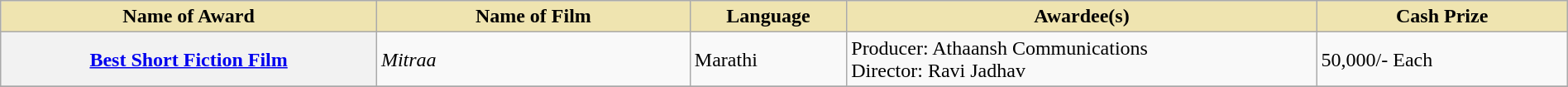<table class="wikitable plainrowheaders" style="width:100%;">
<tr>
<th style="background-color:#EFE4B0;width:24%;">Name of Award</th>
<th style="background-color:#EFE4B0;width:20%;">Name of Film</th>
<th style="background-color:#EFE4B0;width:10%;">Language</th>
<th style="background-color:#EFE4B0;width:30%;">Awardee(s)</th>
<th style="background-color:#EFE4B0;width:16%;">Cash Prize</th>
</tr>
<tr>
<th scope="row"><a href='#'>Best Short Fiction Film</a></th>
<td><em>Mitraa</em></td>
<td>Marathi</td>
<td>Producer: Athaansh Communications <br>Director: Ravi Jadhav</td>
<td> 50,000/- Each</td>
</tr>
<tr>
</tr>
</table>
